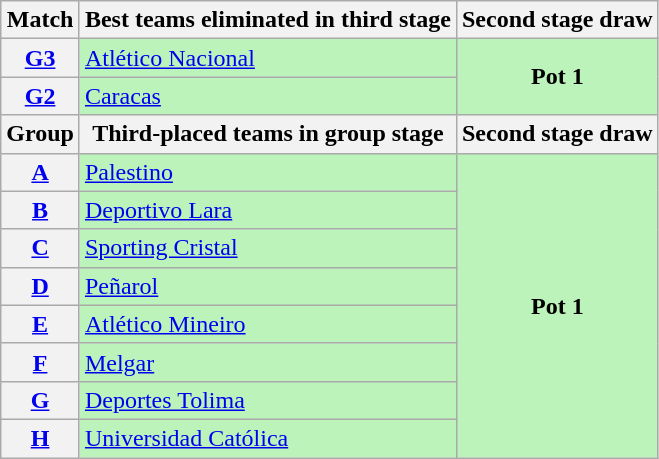<table class="wikitable">
<tr>
<th>Match</th>
<th>Best teams eliminated in third stage</th>
<th>Second stage draw</th>
</tr>
<tr>
<th><a href='#'>G3</a></th>
<td bgcolor=#BBF3BB> <a href='#'>Atlético Nacional</a></td>
<td bgcolor=#BBF3BB align=center rowspan=2><strong>Pot 1</strong></td>
</tr>
<tr>
<th><a href='#'>G2</a></th>
<td bgcolor=#BBF3BB> <a href='#'>Caracas</a></td>
</tr>
<tr>
<th>Group</th>
<th>Third-placed teams in group stage</th>
<th>Second stage draw</th>
</tr>
<tr>
<th><a href='#'>A</a></th>
<td bgcolor=#BBF3BB> <a href='#'>Palestino</a></td>
<td bgcolor=#BBF3BB align=center rowspan=8><strong>Pot 1</strong></td>
</tr>
<tr>
<th><a href='#'>B</a></th>
<td bgcolor=#BBF3BB> <a href='#'>Deportivo Lara</a></td>
</tr>
<tr>
<th><a href='#'>C</a></th>
<td bgcolor=#BBF3BB> <a href='#'>Sporting Cristal</a></td>
</tr>
<tr>
<th><a href='#'>D</a></th>
<td bgcolor=#BBF3BB> <a href='#'>Peñarol</a></td>
</tr>
<tr>
<th><a href='#'>E</a></th>
<td bgcolor=#BBF3BB> <a href='#'>Atlético Mineiro</a></td>
</tr>
<tr>
<th><a href='#'>F</a></th>
<td bgcolor=#BBF3BB> <a href='#'>Melgar</a></td>
</tr>
<tr>
<th><a href='#'>G</a></th>
<td bgcolor=#BBF3BB> <a href='#'>Deportes Tolima</a></td>
</tr>
<tr>
<th><a href='#'>H</a></th>
<td bgcolor=#BBF3BB> <a href='#'>Universidad Católica</a></td>
</tr>
</table>
